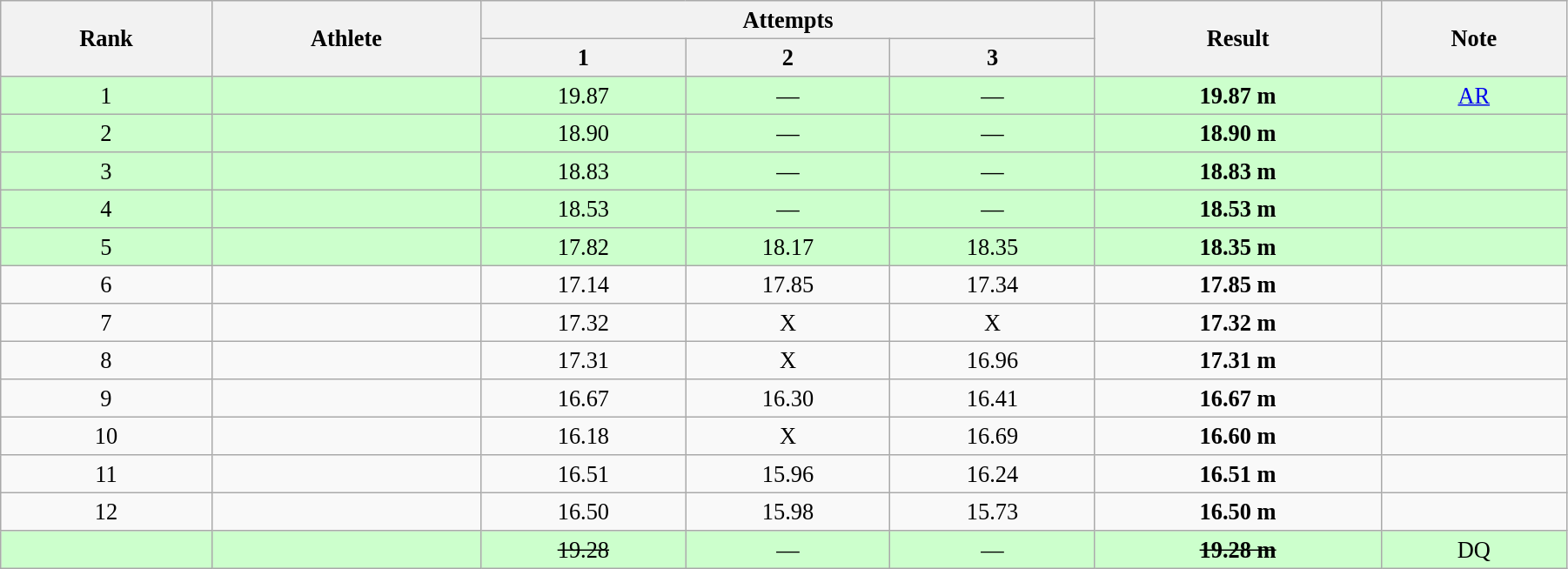<table class="wikitable" style=" text-align:center; font-size:110%;" width="95%">
<tr>
<th rowspan="2">Rank</th>
<th rowspan="2">Athlete</th>
<th colspan="3">Attempts</th>
<th rowspan="2">Result</th>
<th rowspan="2">Note</th>
</tr>
<tr>
<th>1</th>
<th>2</th>
<th>3</th>
</tr>
<tr bgcolor=#CCFFCC>
<td>1</td>
<td align=left></td>
<td>19.87</td>
<td>—</td>
<td>—</td>
<td><strong>19.87 m </strong></td>
<td><a href='#'>AR</a></td>
</tr>
<tr bgcolor=#CCFFCC>
<td>2</td>
<td align=left></td>
<td>18.90</td>
<td>—</td>
<td>—</td>
<td><strong>18.90 m </strong></td>
<td></td>
</tr>
<tr bgcolor=#CCFFCC>
<td>3</td>
<td align=left></td>
<td>18.83</td>
<td>—</td>
<td>—</td>
<td><strong>18.83 m</strong></td>
<td></td>
</tr>
<tr bgcolor=#CCFFCC>
<td>4</td>
<td align=left></td>
<td>18.53</td>
<td>—</td>
<td>—</td>
<td><strong>18.53 m</strong></td>
<td></td>
</tr>
<tr bgcolor=#CCFFCC>
<td>5</td>
<td align=left></td>
<td>17.82</td>
<td>18.17</td>
<td>18.35</td>
<td><strong>18.35 m</strong></td>
<td></td>
</tr>
<tr>
<td>6</td>
<td align=left></td>
<td>17.14</td>
<td>17.85</td>
<td>17.34</td>
<td><strong>17.85 m </strong></td>
<td></td>
</tr>
<tr>
<td>7</td>
<td align=left></td>
<td>17.32</td>
<td>X</td>
<td>X</td>
<td><strong>17.32 m</strong></td>
<td></td>
</tr>
<tr>
<td>8</td>
<td align=left></td>
<td>17.31</td>
<td>X</td>
<td>16.96</td>
<td><strong>17.31 m</strong></td>
<td></td>
</tr>
<tr>
<td>9</td>
<td align=left></td>
<td>16.67</td>
<td>16.30</td>
<td>16.41</td>
<td><strong>16.67 m</strong></td>
<td></td>
</tr>
<tr>
<td>10</td>
<td align=left></td>
<td>16.18</td>
<td>X</td>
<td>16.69</td>
<td><strong>16.60 m</strong></td>
<td></td>
</tr>
<tr>
<td>11</td>
<td align=left></td>
<td>16.51</td>
<td>15.96</td>
<td>16.24</td>
<td><strong>16.51 m</strong></td>
<td></td>
</tr>
<tr>
<td>12</td>
<td align=left></td>
<td>16.50</td>
<td>15.98</td>
<td>15.73</td>
<td><strong>16.50 m </strong></td>
<td></td>
</tr>
<tr bgcolor=#CCFFCC>
<td></td>
<td align=left><s></s></td>
<td><s>19.28</s></td>
<td>—</td>
<td>—</td>
<td><s><strong>19.28 m</strong></s></td>
<td>DQ</td>
</tr>
</table>
